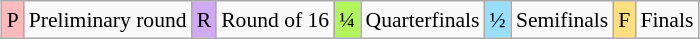<table class="wikitable" style="margin:0.5em auto; font-size:90%; line-height:1.25em; text-align:center;">
<tr>
<td bgcolor="#FFBBBB" align=center>P</td>
<td>Preliminary round</td>
<td bgcolor="#D0A9F5" align=center>R</td>
<td>Round of 16</td>
<td bgcolor="#AFF55B" align=center>¼</td>
<td>Quarterfinals</td>
<td bgcolor="#97DEFF" align=center>½</td>
<td>Semifinals</td>
<td bgcolor="#FFDF80" align=center>F</td>
<td>Finals</td>
</tr>
</table>
